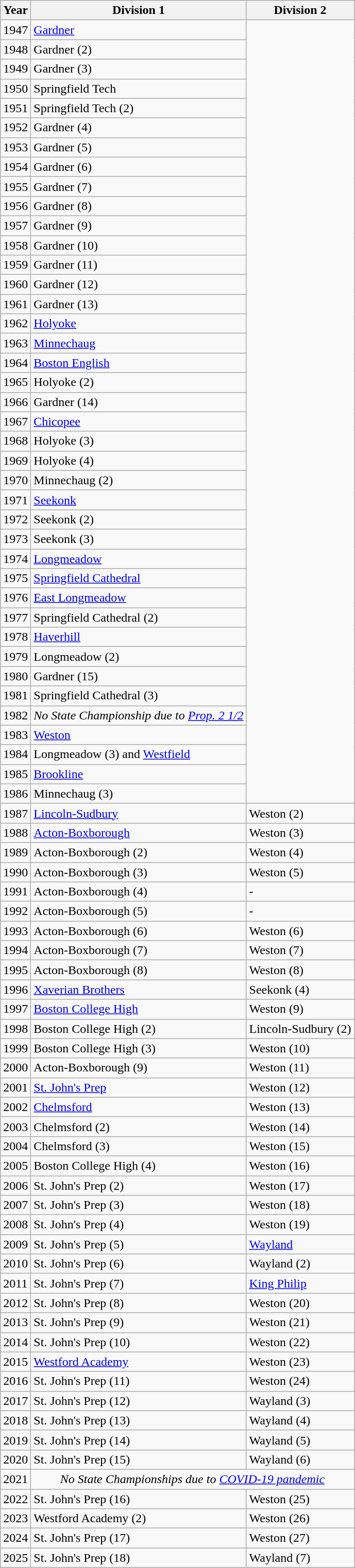<table class="sortable wikitable">
<tr>
<th>Year</th>
<th>Division 1</th>
<th>Division 2</th>
</tr>
<tr>
<td>1947</td>
<td><a href='#'>Gardner</a></td>
<td rowspan="40"> </td>
</tr>
<tr>
<td>1948</td>
<td>Gardner (2)</td>
</tr>
<tr>
<td>1949</td>
<td>Gardner (3)</td>
</tr>
<tr>
<td>1950</td>
<td>Springfield Tech</td>
</tr>
<tr>
<td>1951</td>
<td>Springfield Tech (2)</td>
</tr>
<tr>
<td>1952</td>
<td>Gardner (4)</td>
</tr>
<tr>
<td>1953</td>
<td>Gardner (5)</td>
</tr>
<tr>
<td>1954</td>
<td>Gardner (6)</td>
</tr>
<tr>
<td>1955</td>
<td>Gardner (7)</td>
</tr>
<tr>
<td>1956</td>
<td>Gardner (8)</td>
</tr>
<tr>
<td>1957</td>
<td>Gardner (9)</td>
</tr>
<tr>
<td>1958</td>
<td>Gardner (10)</td>
</tr>
<tr>
<td>1959</td>
<td>Gardner (11)</td>
</tr>
<tr>
<td>1960</td>
<td>Gardner (12)</td>
</tr>
<tr>
<td>1961</td>
<td>Gardner (13)</td>
</tr>
<tr>
<td>1962</td>
<td><a href='#'>Holyoke</a></td>
</tr>
<tr>
<td>1963</td>
<td><a href='#'>Minnechaug</a></td>
</tr>
<tr>
<td>1964</td>
<td><a href='#'>Boston English</a></td>
</tr>
<tr>
<td>1965</td>
<td>Holyoke (2)</td>
</tr>
<tr>
<td>1966</td>
<td>Gardner (14)</td>
</tr>
<tr>
<td>1967</td>
<td><a href='#'>Chicopee</a></td>
</tr>
<tr>
<td>1968</td>
<td>Holyoke (3)</td>
</tr>
<tr>
<td>1969</td>
<td>Holyoke (4)</td>
</tr>
<tr>
<td>1970</td>
<td>Minnechaug (2)</td>
</tr>
<tr>
<td>1971</td>
<td><a href='#'>Seekonk</a></td>
</tr>
<tr>
<td>1972</td>
<td>Seekonk (2)</td>
</tr>
<tr>
<td>1973</td>
<td>Seekonk (3)</td>
</tr>
<tr>
<td>1974</td>
<td><a href='#'>Longmeadow</a></td>
</tr>
<tr>
<td>1975</td>
<td><a href='#'>Springfield Cathedral</a></td>
</tr>
<tr>
<td>1976</td>
<td><a href='#'>East Longmeadow</a></td>
</tr>
<tr>
<td>1977</td>
<td>Springfield Cathedral (2)</td>
</tr>
<tr>
<td>1978</td>
<td><a href='#'>Haverhill</a></td>
</tr>
<tr>
<td>1979</td>
<td>Longmeadow (2)</td>
</tr>
<tr>
<td>1980</td>
<td>Gardner (15)</td>
</tr>
<tr>
<td>1981</td>
<td>Springfield Cathedral (3)</td>
</tr>
<tr>
<td>1982</td>
<td><em>No State Championship due to <a href='#'>Prop. 2 1/2</a></em></td>
</tr>
<tr>
<td>1983</td>
<td><a href='#'>Weston</a></td>
</tr>
<tr>
<td>1984</td>
<td>Longmeadow (3) and <a href='#'>Westfield</a></td>
</tr>
<tr>
<td>1985</td>
<td><a href='#'>Brookline</a></td>
</tr>
<tr>
<td>1986</td>
<td>Minnechaug (3)</td>
</tr>
<tr>
<td>1987</td>
<td><a href='#'>Lincoln-Sudbury</a></td>
<td>Weston (2)</td>
</tr>
<tr>
<td>1988</td>
<td><a href='#'>Acton-Boxborough</a></td>
<td>Weston (3)</td>
</tr>
<tr>
<td>1989</td>
<td>Acton-Boxborough (2)</td>
<td>Weston (4)</td>
</tr>
<tr>
<td>1990</td>
<td>Acton-Boxborough (3)</td>
<td>Weston (5)</td>
</tr>
<tr>
<td>1991</td>
<td>Acton-Boxborough (4)</td>
<td>-</td>
</tr>
<tr>
<td>1992</td>
<td>Acton-Boxborough (5)</td>
<td>-</td>
</tr>
<tr>
<td>1993</td>
<td>Acton-Boxborough (6)</td>
<td>Weston (6)</td>
</tr>
<tr>
<td>1994</td>
<td>Acton-Boxborough (7)</td>
<td>Weston (7)</td>
</tr>
<tr>
<td>1995</td>
<td>Acton-Boxborough (8)</td>
<td>Weston (8)</td>
</tr>
<tr>
<td>1996</td>
<td><a href='#'>Xaverian Brothers</a></td>
<td>Seekonk (4)</td>
</tr>
<tr>
<td>1997</td>
<td><a href='#'>Boston College High</a></td>
<td>Weston (9)</td>
</tr>
<tr>
<td>1998</td>
<td>Boston College High (2)</td>
<td>Lincoln-Sudbury (2)</td>
</tr>
<tr>
<td>1999</td>
<td>Boston College High (3)</td>
<td>Weston (10)</td>
</tr>
<tr>
<td>2000</td>
<td>Acton-Boxborough (9)</td>
<td>Weston (11)</td>
</tr>
<tr>
<td>2001</td>
<td><a href='#'>St. John's Prep</a></td>
<td>Weston (12)</td>
</tr>
<tr>
<td>2002</td>
<td><a href='#'>Chelmsford</a></td>
<td>Weston (13)</td>
</tr>
<tr>
<td>2003</td>
<td>Chelmsford (2)</td>
<td>Weston (14)</td>
</tr>
<tr>
<td>2004</td>
<td>Chelmsford (3)</td>
<td>Weston (15)</td>
</tr>
<tr>
<td>2005</td>
<td>Boston College High (4)</td>
<td>Weston (16)</td>
</tr>
<tr>
<td>2006</td>
<td>St. John's Prep (2)</td>
<td>Weston (17)</td>
</tr>
<tr>
<td>2007</td>
<td>St. John's Prep (3)</td>
<td>Weston (18)</td>
</tr>
<tr>
<td>2008</td>
<td>St. John's Prep (4)</td>
<td>Weston (19)</td>
</tr>
<tr>
<td>2009</td>
<td>St. John's Prep (5)</td>
<td><a href='#'>Wayland</a></td>
</tr>
<tr>
<td>2010</td>
<td>St. John's Prep (6)</td>
<td>Wayland (2)</td>
</tr>
<tr>
<td>2011</td>
<td>St. John's Prep (7)</td>
<td><a href='#'>King Philip</a></td>
</tr>
<tr>
<td>2012</td>
<td>St. John's Prep (8)</td>
<td>Weston (20)</td>
</tr>
<tr>
<td>2013</td>
<td>St. John's Prep (9)</td>
<td>Weston (21)</td>
</tr>
<tr>
<td>2014</td>
<td>St. John's Prep (10)</td>
<td>Weston (22)</td>
</tr>
<tr>
<td>2015</td>
<td><a href='#'>Westford Academy</a></td>
<td>Weston (23)</td>
</tr>
<tr>
<td>2016</td>
<td>St. John's Prep (11)</td>
<td>Weston (24)</td>
</tr>
<tr>
<td>2017</td>
<td>St. John's Prep (12)</td>
<td>Wayland (3)</td>
</tr>
<tr>
<td>2018</td>
<td>St. John's Prep (13)</td>
<td>Wayland (4)</td>
</tr>
<tr>
<td>2019</td>
<td>St. John's Prep (14)</td>
<td>Wayland (5)</td>
</tr>
<tr>
<td>2020</td>
<td>St. John's Prep (15)</td>
<td>Wayland (6)</td>
</tr>
<tr>
<td>2021</td>
<td colspan="2" align="center"><em>No State Championships due to <a href='#'>COVID-19 pandemic</a></em></td>
</tr>
<tr>
<td>2022</td>
<td>St. John's Prep (16)</td>
<td>Weston (25)</td>
</tr>
<tr>
<td>2023</td>
<td>Westford Academy (2)</td>
<td>Weston (26)</td>
</tr>
<tr>
<td>2024</td>
<td>St. John's Prep (17)</td>
<td>Weston (27)</td>
</tr>
<tr>
<td>2025</td>
<td>St. John's Prep (18)</td>
<td>Wayland (7)</td>
</tr>
</table>
